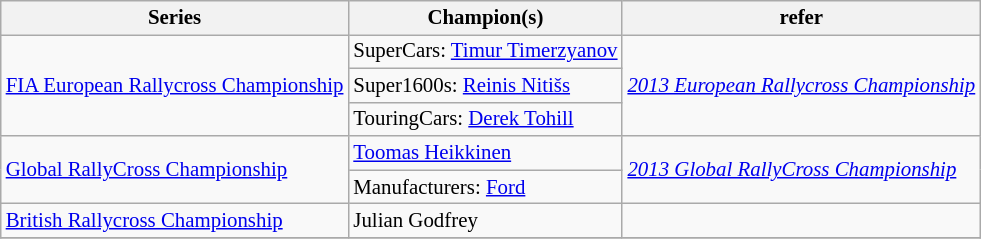<table class="wikitable" style="font-size: 87%;">
<tr>
<th>Series</th>
<th>Champion(s)</th>
<th>refer</th>
</tr>
<tr>
<td rowspan=3><a href='#'>FIA European Rallycross Championship</a></td>
<td>SuperCars:  <a href='#'>Timur Timerzyanov</a></td>
<td rowspan=3><em><a href='#'>2013 European Rallycross Championship</a></em></td>
</tr>
<tr>
<td>Super1600s:  <a href='#'>Reinis Nitišs</a></td>
</tr>
<tr>
<td>TouringCars:  <a href='#'>Derek Tohill</a></td>
</tr>
<tr>
<td rowspan=2><a href='#'>Global RallyCross Championship</a></td>
<td> <a href='#'>Toomas Heikkinen</a></td>
<td rowspan=2><em><a href='#'>2013 Global RallyCross Championship</a></em></td>
</tr>
<tr>
<td>Manufacturers:  <a href='#'>Ford</a></td>
</tr>
<tr>
<td><a href='#'>British Rallycross Championship</a></td>
<td> Julian Godfrey</td>
<td></td>
</tr>
<tr>
</tr>
</table>
